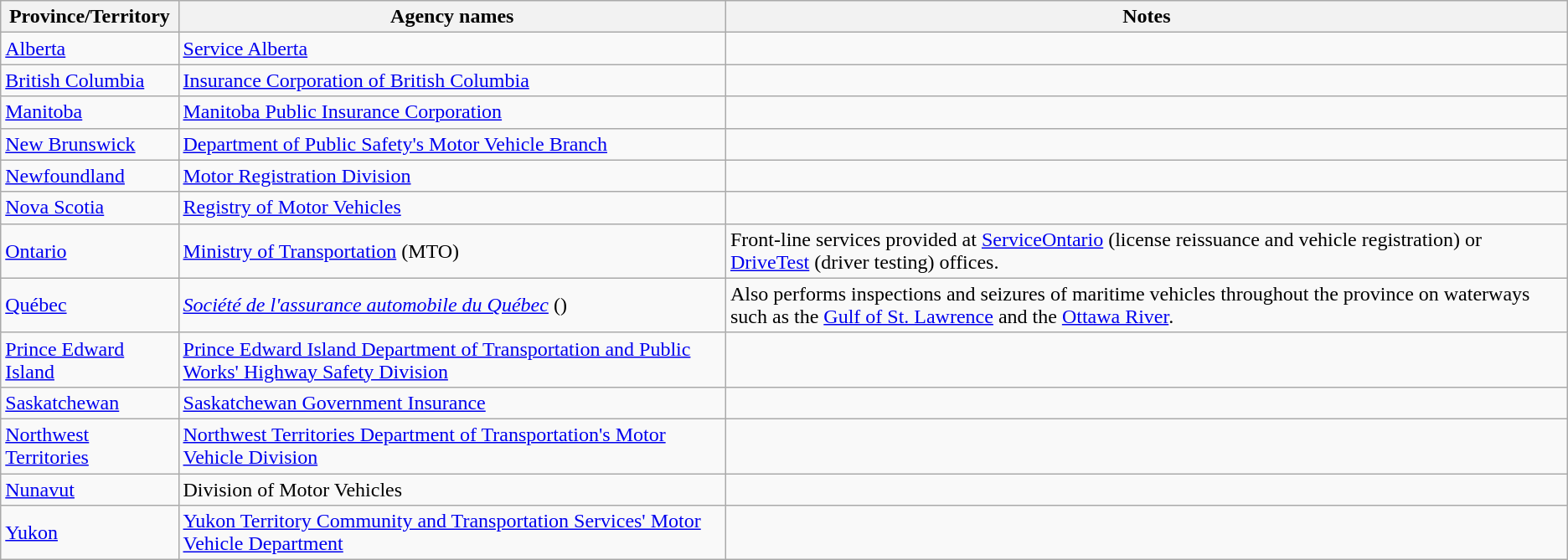<table class="wikitable sortable sticky-header-multi">
<tr>
<th>Province/Territory</th>
<th>Agency names</th>
<th>Notes</th>
</tr>
<tr>
<td><a href='#'>Alberta</a></td>
<td><a href='#'>Service Alberta</a></td>
<td></td>
</tr>
<tr>
<td><a href='#'>British Columbia</a></td>
<td><a href='#'>Insurance Corporation of British Columbia</a></td>
<td></td>
</tr>
<tr>
<td><a href='#'>Manitoba</a></td>
<td><a href='#'>Manitoba Public Insurance Corporation</a></td>
<td></td>
</tr>
<tr>
<td><a href='#'>New Brunswick</a></td>
<td><a href='#'>Department of Public Safety's Motor Vehicle Branch</a></td>
<td></td>
</tr>
<tr>
<td><a href='#'>Newfoundland</a></td>
<td><a href='#'>Motor Registration Division</a></td>
<td></td>
</tr>
<tr>
<td><a href='#'>Nova Scotia</a></td>
<td><a href='#'>Registry of Motor Vehicles</a></td>
<td></td>
</tr>
<tr>
<td><a href='#'>Ontario</a></td>
<td><a href='#'>Ministry of Transportation</a> (MTO)</td>
<td>Front-line services provided at <a href='#'>ServiceOntario</a> (license reissuance and vehicle registration) or <a href='#'>DriveTest</a> (driver testing) offices.</td>
</tr>
<tr>
<td><a href='#'>Québec</a></td>
<td><em><a href='#'>Société de l'assurance automobile du Québec</a></em> ()</td>
<td>Also performs inspections and seizures of maritime vehicles throughout the province on waterways such as the <a href='#'>Gulf of St. Lawrence</a> and the <a href='#'>Ottawa River</a>.</td>
</tr>
<tr>
<td><a href='#'>Prince Edward Island</a></td>
<td><a href='#'>Prince Edward Island Department of Transportation and Public Works' Highway Safety Division</a></td>
<td></td>
</tr>
<tr>
<td><a href='#'>Saskatchewan</a></td>
<td><a href='#'>Saskatchewan Government Insurance</a></td>
<td></td>
</tr>
<tr>
<td><a href='#'>Northwest Territories</a></td>
<td><a href='#'>Northwest Territories Department of Transportation's Motor Vehicle Division</a></td>
<td></td>
</tr>
<tr>
<td><a href='#'>Nunavut</a></td>
<td>Division of Motor Vehicles</td>
<td></td>
</tr>
<tr>
<td><a href='#'>Yukon</a></td>
<td><a href='#'>Yukon Territory Community and Transportation Services' Motor Vehicle Department</a></td>
<td></td>
</tr>
</table>
